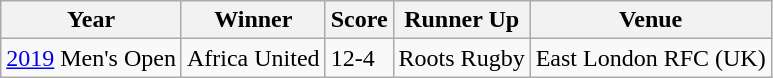<table class="wikitable">
<tr>
<th>Year</th>
<th>Winner</th>
<th>Score</th>
<th>Runner Up</th>
<th>Venue</th>
</tr>
<tr>
<td><a href='#'>2019</a> Men's Open</td>
<td align=left> Africa United</td>
<td>12-4</td>
<td align=left> Roots Rugby</td>
<td>East London RFC (UK)</td>
</tr>
</table>
